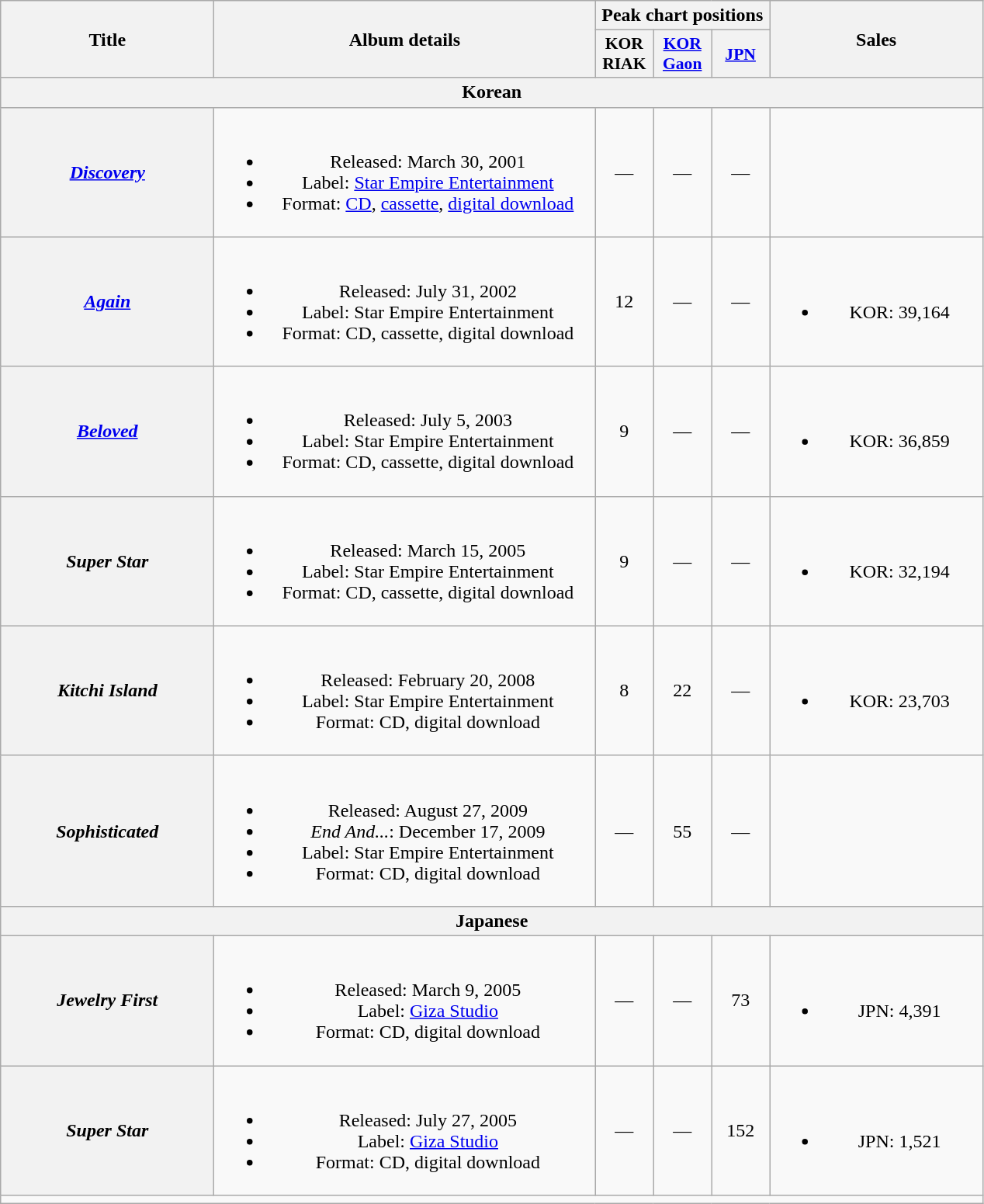<table class="wikitable plainrowheaders" style="text-align:center;">
<tr>
<th scope="col" rowspan="2" style="width:11em;">Title</th>
<th scope="col" rowspan="2" style="width:20em;">Album details</th>
<th colspan="3">Peak chart positions</th>
<th scope="col" rowspan="2" style="width:11em;">Sales</th>
</tr>
<tr>
<th scope="col" style="width:3em;font-size:90%;">KOR<br>RIAK<br></th>
<th scope="col" style="width:3em;font-size:90%;"><a href='#'>KOR<br>Gaon</a><br></th>
<th scope="col" style="width:3em;font-size:90%;"><a href='#'>JPN</a><br></th>
</tr>
<tr>
<th colspan="6" scope="col">Korean</th>
</tr>
<tr>
<th scope="row"><em><a href='#'>Discovery</a></em></th>
<td><br><ul><li>Released: March 30, 2001</li><li>Label: <a href='#'>Star Empire Entertainment</a></li><li>Format: <a href='#'>CD</a>, <a href='#'>cassette</a>, <a href='#'>digital download</a></li></ul></td>
<td>—</td>
<td>—</td>
<td>—</td>
<td></td>
</tr>
<tr>
<th scope="row"><em><a href='#'>Again</a></em></th>
<td><br><ul><li>Released: July 31, 2002</li><li>Label: Star Empire Entertainment</li><li>Format: CD, cassette, digital download</li></ul></td>
<td>12</td>
<td>—</td>
<td>—</td>
<td><br><ul><li>KOR: 39,164</li></ul></td>
</tr>
<tr>
<th scope="row"><em><a href='#'>Beloved</a></em></th>
<td><br><ul><li>Released: July 5, 2003</li><li>Label: Star Empire Entertainment</li><li>Format: CD, cassette, digital download</li></ul></td>
<td>9</td>
<td>—</td>
<td>—</td>
<td><br><ul><li>KOR: 36,859</li></ul></td>
</tr>
<tr>
<th scope="row"><em>Super Star</em></th>
<td><br><ul><li>Released: March 15, 2005</li><li>Label: Star Empire Entertainment</li><li>Format: CD, cassette, digital download</li></ul></td>
<td>9</td>
<td>—</td>
<td>—</td>
<td><br><ul><li>KOR: 32,194</li></ul></td>
</tr>
<tr>
<th scope="row"><em>Kitchi Island</em></th>
<td><br><ul><li>Released: February 20, 2008</li><li>Label: Star Empire Entertainment</li><li>Format: CD, digital download</li></ul></td>
<td>8</td>
<td>22</td>
<td>—</td>
<td><br><ul><li>KOR: 23,703</li></ul></td>
</tr>
<tr>
<th scope="row"><em>Sophisticated</em></th>
<td><br><ul><li>Released: August 27, 2009</li><li><em>End And...</em>: December 17, 2009</li><li>Label: Star Empire Entertainment</li><li>Format: CD, digital download</li></ul></td>
<td>—</td>
<td>55</td>
<td>—</td>
<td></td>
</tr>
<tr>
<th colspan="6" scope="col">Japanese</th>
</tr>
<tr>
<th scope="row"><em>Jewelry First</em></th>
<td><br><ul><li>Released: March 9, 2005</li><li>Label: <a href='#'>Giza Studio</a></li><li>Format: CD, digital download</li></ul></td>
<td>—</td>
<td>—</td>
<td>73</td>
<td><br><ul><li>JPN: 4,391</li></ul></td>
</tr>
<tr>
<th scope="row"><em>Super Star</em></th>
<td><br><ul><li>Released: July 27, 2005</li><li>Label:  <a href='#'>Giza Studio</a></li><li>Format: CD, digital download</li></ul></td>
<td>—</td>
<td>—</td>
<td>152</td>
<td><br><ul><li>JPN: 1,521</li></ul></td>
</tr>
<tr>
<td colspan="6"></td>
</tr>
</table>
